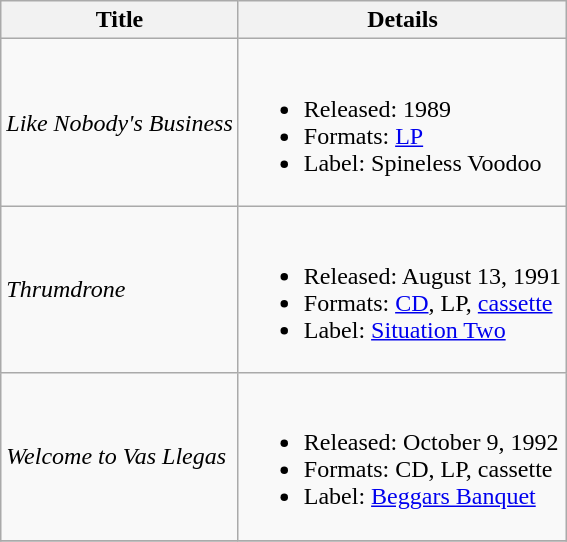<table class="wikitable">
<tr>
<th>Title</th>
<th>Details</th>
</tr>
<tr>
<td style="text-align:left;"><em>Like Nobody's Business</em></td>
<td><br><ul><li>Released: 1989</li><li>Formats: <a href='#'>LP</a></li><li>Label: Spineless Voodoo</li></ul></td>
</tr>
<tr>
<td style="text-align:left;"><em>Thrumdrone</em></td>
<td><br><ul><li>Released: August 13, 1991</li><li>Formats: <a href='#'>CD</a>, LP, <a href='#'>cassette</a></li><li>Label: <a href='#'>Situation Two</a></li></ul></td>
</tr>
<tr>
<td style="text-align:left;"><em>Welcome to Vas Llegas</em></td>
<td><br><ul><li>Released: October 9, 1992</li><li>Formats: CD, LP, cassette</li><li>Label: <a href='#'>Beggars Banquet</a></li></ul></td>
</tr>
<tr>
</tr>
</table>
